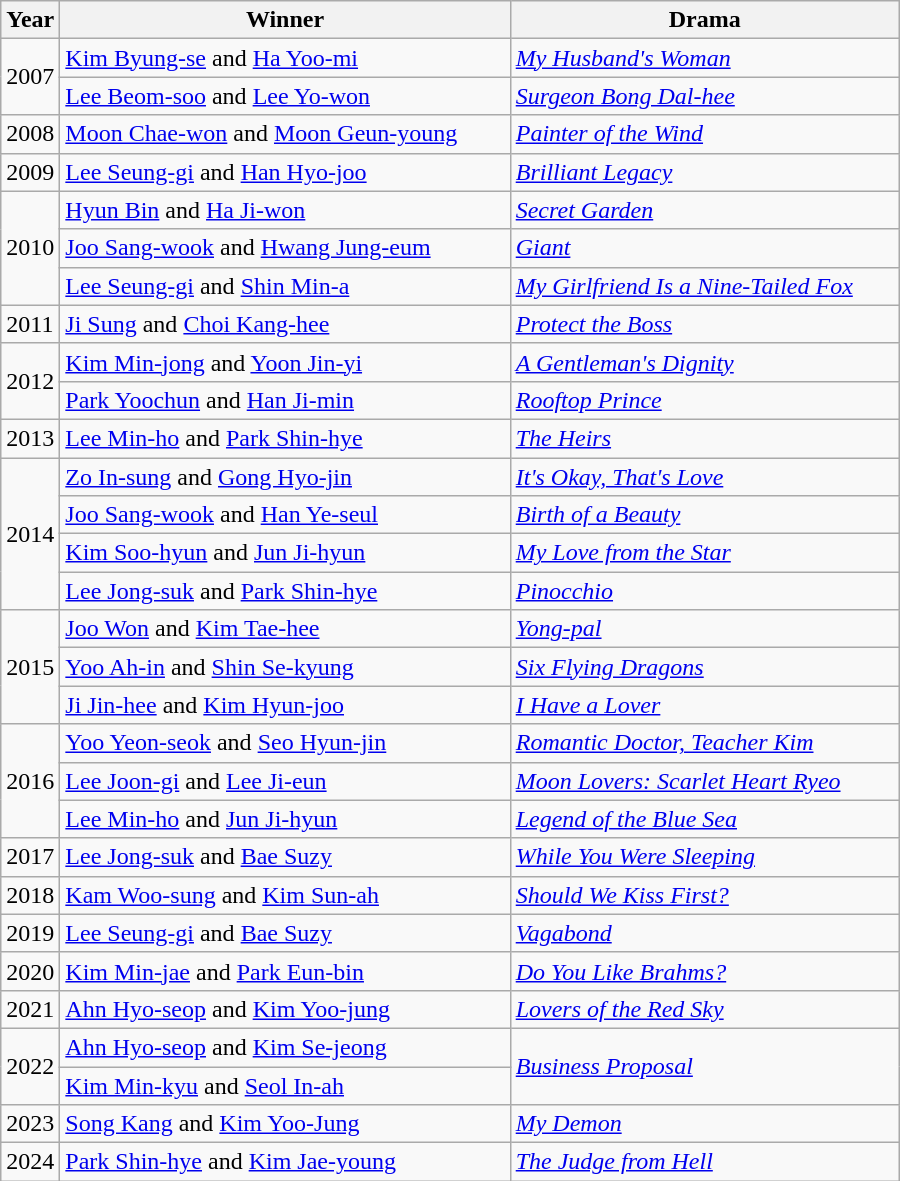<table class="wikitable" style="width:600px">
<tr>
<th width=10>Year</th>
<th>Winner</th>
<th>Drama</th>
</tr>
<tr>
<td rowspan=2>2007</td>
<td><a href='#'>Kim Byung-se</a> and <a href='#'>Ha Yoo-mi</a></td>
<td><em><a href='#'>My Husband's Woman</a></em></td>
</tr>
<tr>
<td><a href='#'>Lee Beom-soo</a> and <a href='#'>Lee Yo-won</a></td>
<td><em><a href='#'>Surgeon Bong Dal-hee</a></em></td>
</tr>
<tr>
<td>2008</td>
<td><a href='#'>Moon Chae-won</a> and <a href='#'>Moon Geun-young</a></td>
<td><em><a href='#'>Painter of the Wind</a></em></td>
</tr>
<tr>
<td>2009</td>
<td><a href='#'>Lee Seung-gi</a> and <a href='#'>Han Hyo-joo</a></td>
<td><em><a href='#'>Brilliant Legacy</a></em></td>
</tr>
<tr>
<td rowspan=3>2010</td>
<td><a href='#'>Hyun Bin</a> and <a href='#'>Ha Ji-won</a></td>
<td><em><a href='#'>Secret Garden</a></em></td>
</tr>
<tr>
<td><a href='#'>Joo Sang-wook</a> and <a href='#'>Hwang Jung-eum</a></td>
<td><em><a href='#'>Giant</a></em></td>
</tr>
<tr>
<td><a href='#'>Lee Seung-gi</a> and <a href='#'>Shin Min-a</a></td>
<td><em><a href='#'>My Girlfriend Is a Nine-Tailed Fox</a></em></td>
</tr>
<tr>
<td>2011</td>
<td><a href='#'>Ji Sung</a> and <a href='#'>Choi Kang-hee</a></td>
<td><em><a href='#'>Protect the Boss</a></em></td>
</tr>
<tr>
<td rowspan=2>2012</td>
<td><a href='#'>Kim Min-jong</a> and <a href='#'>Yoon Jin-yi</a></td>
<td><em><a href='#'>A Gentleman's Dignity</a></em></td>
</tr>
<tr>
<td><a href='#'>Park Yoochun</a> and <a href='#'>Han Ji-min</a></td>
<td><em><a href='#'>Rooftop Prince</a></em></td>
</tr>
<tr>
<td>2013</td>
<td><a href='#'>Lee Min-ho</a> and <a href='#'>Park Shin-hye</a></td>
<td><em><a href='#'>The Heirs</a></em></td>
</tr>
<tr>
<td rowspan=4>2014</td>
<td><a href='#'>Zo In-sung</a> and <a href='#'>Gong Hyo-jin</a></td>
<td><em><a href='#'>It's Okay, That's Love</a></em></td>
</tr>
<tr>
<td><a href='#'>Joo Sang-wook</a> and <a href='#'>Han Ye-seul</a></td>
<td><em><a href='#'>Birth of a Beauty</a></em></td>
</tr>
<tr>
<td><a href='#'>Kim Soo-hyun</a> and <a href='#'>Jun Ji-hyun</a></td>
<td><em><a href='#'>My Love from the Star</a></em></td>
</tr>
<tr>
<td><a href='#'>Lee Jong-suk</a> and <a href='#'>Park Shin-hye</a></td>
<td><em><a href='#'>Pinocchio</a></em></td>
</tr>
<tr>
<td rowspan=3>2015</td>
<td><a href='#'>Joo Won</a> and <a href='#'>Kim Tae-hee</a></td>
<td><em><a href='#'>Yong-pal</a></em></td>
</tr>
<tr>
<td><a href='#'>Yoo Ah-in</a> and <a href='#'>Shin Se-kyung</a></td>
<td><em><a href='#'>Six Flying Dragons</a></em></td>
</tr>
<tr>
<td><a href='#'>Ji Jin-hee</a> and <a href='#'>Kim Hyun-joo</a></td>
<td><em><a href='#'>I Have a Lover</a></em></td>
</tr>
<tr>
<td rowspan="3">2016</td>
<td><a href='#'>Yoo Yeon-seok</a> and <a href='#'>Seo Hyun-jin</a></td>
<td><em><a href='#'>Romantic Doctor, Teacher Kim</a></em></td>
</tr>
<tr>
<td><a href='#'>Lee Joon-gi</a> and <a href='#'>Lee Ji-eun</a></td>
<td><em><a href='#'>Moon Lovers: Scarlet Heart Ryeo</a></em></td>
</tr>
<tr>
<td><a href='#'>Lee Min-ho</a> and <a href='#'>Jun Ji-hyun</a></td>
<td><em><a href='#'>Legend of the Blue Sea</a></em></td>
</tr>
<tr>
<td>2017</td>
<td><a href='#'>Lee Jong-suk</a> and <a href='#'>Bae Suzy</a></td>
<td><em><a href='#'>While You Were Sleeping</a></em></td>
</tr>
<tr>
<td>2018</td>
<td><a href='#'>Kam Woo-sung</a> and <a href='#'>Kim Sun-ah</a></td>
<td><em><a href='#'>Should We Kiss First?</a></em></td>
</tr>
<tr>
<td>2019</td>
<td><a href='#'>Lee Seung-gi</a> and <a href='#'>Bae Suzy</a></td>
<td><em><a href='#'>Vagabond</a></em></td>
</tr>
<tr>
<td>2020</td>
<td><a href='#'>Kim Min-jae</a> and <a href='#'>Park Eun-bin</a></td>
<td><em><a href='#'>Do You Like Brahms?</a></em></td>
</tr>
<tr>
<td>2021</td>
<td><a href='#'>Ahn Hyo-seop</a> and <a href='#'>Kim Yoo-jung</a></td>
<td><em><a href='#'>Lovers of the Red Sky</a></em></td>
</tr>
<tr>
<td rowspan=2>2022</td>
<td><a href='#'>Ahn Hyo-seop</a> and <a href='#'>Kim Se-jeong</a></td>
<td rowspan=2><em><a href='#'>Business Proposal</a></em></td>
</tr>
<tr>
<td><a href='#'>Kim Min-kyu</a> and <a href='#'>Seol In-ah</a></td>
</tr>
<tr>
<td>2023</td>
<td><a href='#'>Song Kang</a> and <a href='#'>Kim Yoo-Jung</a></td>
<td><em><a href='#'>My Demon</a></em></td>
</tr>
<tr>
<td>2024</td>
<td><a href='#'>Park Shin-hye</a> and <a href='#'>Kim Jae-young</a></td>
<td><em><a href='#'>The Judge from Hell</a></em></td>
</tr>
</table>
